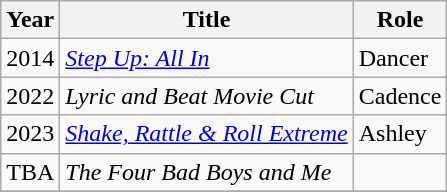<table class="wikitable">
<tr>
<th>Year</th>
<th>Title</th>
<th>Role</th>
</tr>
<tr>
<td>2014</td>
<td><em><a href='#'>Step Up: All In</a></em></td>
<td>Dancer</td>
</tr>
<tr>
<td>2022</td>
<td><em>Lyric and Beat Movie Cut</em></td>
<td>Cadence</td>
</tr>
<tr>
<td>2023</td>
<td><em><a href='#'>Shake, Rattle & Roll Extreme</a></em></td>
<td>Ashley</td>
</tr>
<tr>
<td>TBA</td>
<td><em>The Four Bad Boys and Me</em></td>
<td></td>
</tr>
<tr>
</tr>
</table>
